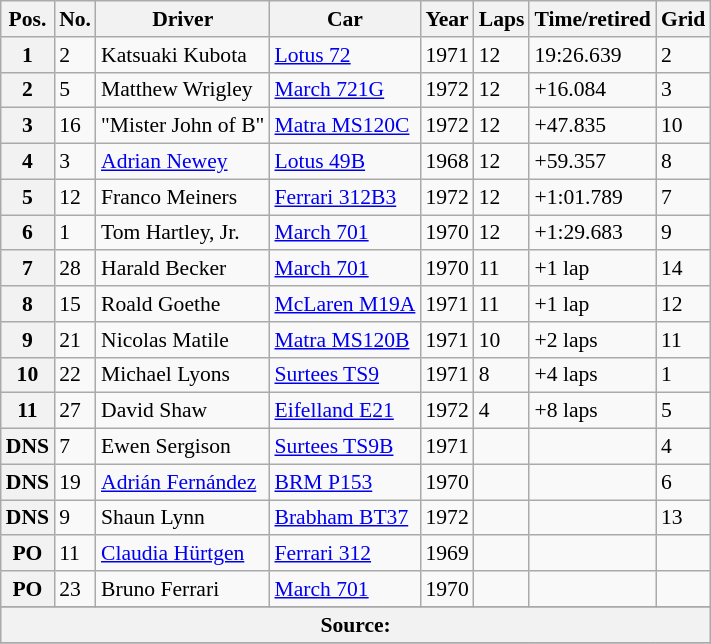<table class="wikitable" style="font-size:90%">
<tr>
<th>Pos.</th>
<th>No.</th>
<th>Driver</th>
<th>Car</th>
<th>Year</th>
<th>Laps</th>
<th>Time/retired</th>
<th>Grid</th>
</tr>
<tr>
<th>1</th>
<td>2</td>
<td> Katsuaki Kubota</td>
<td><a href='#'>Lotus 72</a></td>
<td>1971</td>
<td>12</td>
<td>19:26.639</td>
<td>2</td>
</tr>
<tr>
<th>2</th>
<td>5</td>
<td> Matthew Wrigley</td>
<td><a href='#'>March 721G</a></td>
<td>1972</td>
<td>12</td>
<td>+16.084</td>
<td>3</td>
</tr>
<tr>
<th>3</th>
<td>16</td>
<td> "Mister John of B"</td>
<td><a href='#'>Matra MS120C</a></td>
<td>1972</td>
<td>12</td>
<td>+47.835</td>
<td>10</td>
</tr>
<tr>
<th>4</th>
<td>3</td>
<td> <a href='#'>Adrian Newey</a></td>
<td><a href='#'>Lotus 49B</a></td>
<td>1968</td>
<td>12</td>
<td>+59.357</td>
<td>8</td>
</tr>
<tr>
<th>5</th>
<td>12</td>
<td> Franco Meiners</td>
<td><a href='#'>Ferrari 312B3</a></td>
<td>1972</td>
<td>12</td>
<td>+1:01.789</td>
<td>7</td>
</tr>
<tr>
<th>6</th>
<td>1</td>
<td> Tom Hartley, Jr.</td>
<td><a href='#'>March 701</a></td>
<td>1970</td>
<td>12</td>
<td>+1:29.683</td>
<td>9</td>
</tr>
<tr>
<th>7</th>
<td>28</td>
<td> Harald Becker</td>
<td><a href='#'>March 701</a></td>
<td>1970</td>
<td>11</td>
<td>+1 lap</td>
<td>14</td>
</tr>
<tr>
<th>8</th>
<td>15</td>
<td> Roald Goethe</td>
<td><a href='#'>McLaren M19A</a></td>
<td>1971</td>
<td>11</td>
<td>+1 lap</td>
<td>12</td>
</tr>
<tr>
<th>9</th>
<td>21</td>
<td> Nicolas Matile</td>
<td><a href='#'>Matra MS120B</a></td>
<td>1971</td>
<td>10</td>
<td>+2 laps</td>
<td>11</td>
</tr>
<tr>
<th>10</th>
<td>22</td>
<td> Michael Lyons</td>
<td><a href='#'>Surtees TS9</a></td>
<td>1971</td>
<td>8</td>
<td>+4 laps</td>
<td>1</td>
</tr>
<tr>
<th>11</th>
<td>27</td>
<td> David Shaw</td>
<td><a href='#'>Eifelland E21</a></td>
<td>1972</td>
<td>4</td>
<td>+8 laps</td>
<td>5</td>
</tr>
<tr>
<th>DNS</th>
<td>7</td>
<td> Ewen Sergison</td>
<td><a href='#'>Surtees TS9B</a></td>
<td>1971</td>
<td></td>
<td></td>
<td>4</td>
</tr>
<tr>
<th>DNS</th>
<td>19</td>
<td> <a href='#'>Adrián Fernández</a></td>
<td><a href='#'>BRM P153</a></td>
<td>1970</td>
<td></td>
<td></td>
<td>6</td>
</tr>
<tr>
<th>DNS</th>
<td>9</td>
<td> Shaun Lynn</td>
<td><a href='#'>Brabham BT37</a></td>
<td>1972</td>
<td></td>
<td></td>
<td>13</td>
</tr>
<tr>
<th>PO</th>
<td>11</td>
<td> <a href='#'>Claudia Hürtgen</a></td>
<td><a href='#'>Ferrari 312</a></td>
<td>1969</td>
<td></td>
<td></td>
<td></td>
</tr>
<tr>
<th>PO</th>
<td>23</td>
<td> Bruno Ferrari</td>
<td><a href='#'>March 701</a></td>
<td>1970</td>
<td></td>
<td></td>
<td></td>
</tr>
<tr>
</tr>
<tr style="background-color:#E5E4E2" align="center">
<th colspan=8>Source:</th>
</tr>
<tr>
</tr>
</table>
